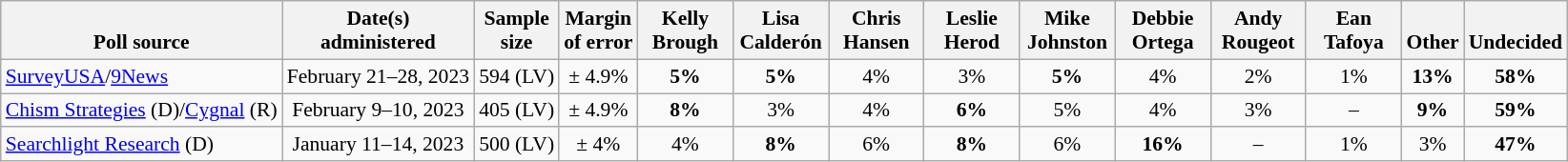<table class="wikitable" style="font-size:90%;text-align:center;">
<tr valign=bottom>
<th>Poll source</th>
<th>Date(s)<br>administered</th>
<th>Sample<br>size</th>
<th>Margin<br>of error</th>
<th style="width:60px;">Kelly<br>Brough</th>
<th style="width:60px;">Lisa<br>Calderón</th>
<th style="width:60px;">Chris<br>Hansen</th>
<th style="width:60px;">Leslie<br>Herod</th>
<th style="width:60px;">Mike<br>Johnston</th>
<th style="width:60px;">Debbie<br>Ortega</th>
<th style="width:60px;">Andy<br>Rougeot</th>
<th style="width:60px;">Ean<br>Tafoya</th>
<th>Other</th>
<th>Undecided</th>
</tr>
<tr>
<td style="text-align:left;"><a href='#'>SurveyUSA</a>/<a href='#'>9News</a></td>
<td>February 21–28, 2023</td>
<td>594 (LV)</td>
<td>± 4.9%</td>
<td><strong>5%</strong></td>
<td><strong>5%</strong></td>
<td>4%</td>
<td>3%</td>
<td><strong>5%</strong></td>
<td>4%</td>
<td>2%</td>
<td>1%</td>
<td><strong>13%</strong></td>
<td><strong>58%</strong></td>
</tr>
<tr>
<td style="text-align:left;"><a href='#'>Chism Strategies</a> (D)/<a href='#'>Cygnal</a> (R)</td>
<td>February 9–10, 2023</td>
<td>405 (LV)</td>
<td>± 4.9%</td>
<td><strong>8%</strong></td>
<td>3%</td>
<td>4%</td>
<td><strong>6%</strong></td>
<td>5%</td>
<td>4%</td>
<td>3%</td>
<td>–</td>
<td><strong>9%</strong></td>
<td><strong>59%</strong></td>
</tr>
<tr>
<td style="text-align:left;"><a href='#'>Searchlight Research</a> (D)</td>
<td>January 11–14, 2023</td>
<td>500 (LV)</td>
<td>± 4%</td>
<td>4%</td>
<td><strong>8%</strong></td>
<td>6%</td>
<td><strong>8%</strong></td>
<td>6%</td>
<td><strong>16%</strong></td>
<td>–</td>
<td>1%</td>
<td>3%</td>
<td><strong>47%</strong></td>
</tr>
</table>
